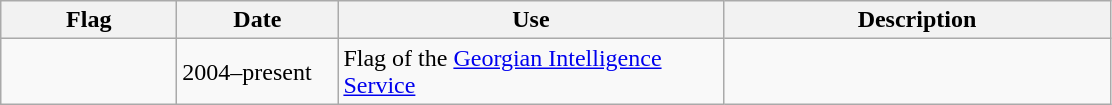<table class="wikitable">
<tr>
<th width="110">Flag</th>
<th width="100">Date</th>
<th width="250">Use</th>
<th width="250">Description</th>
</tr>
<tr>
<td></td>
<td>2004–present</td>
<td>Flag of the <a href='#'>Georgian Intelligence Service</a></td>
<td></td>
</tr>
</table>
